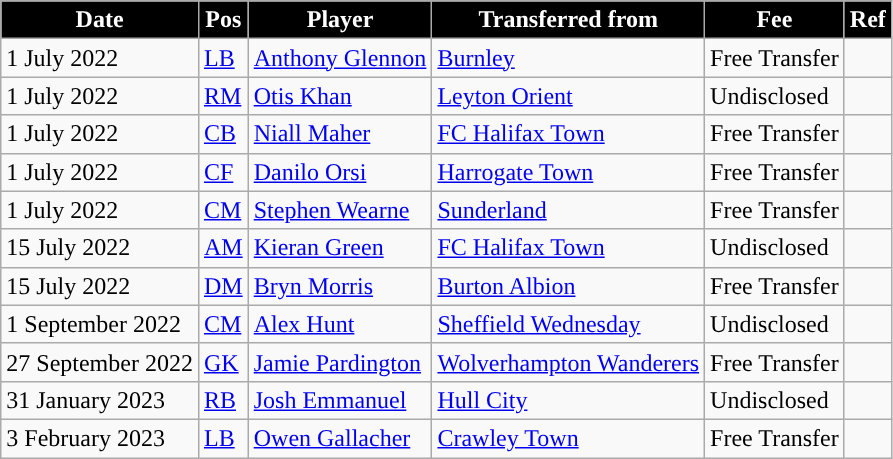<table class="wikitable plainrowheaders sortable">
<tr>
<th style="background:#000000; color:#FFFFFF; ">Date</th>
<th style="background:#000000; color:#FFFFff; ">Pos</th>
<th style="background:#000000; color:#FFFFff; ">Player</th>
<th style="background:#000000; color:#FFFFff; ">Transferred from</th>
<th style="background:#000000; color:#FFFFff; ">Fee</th>
<th style="background:#000000; color:#FFFFff; ">Ref</th>
</tr>
<tr>
<td>1 July 2022</td>
<td><a href='#'>LB</a></td>
<td> <a href='#'>Anthony Glennon</a></td>
<td> <a href='#'>Burnley</a></td>
<td>Free Transfer</td>
<td></td>
</tr>
<tr>
<td>1 July 2022</td>
<td><a href='#'>RM</a></td>
<td> <a href='#'>Otis Khan</a></td>
<td> <a href='#'>Leyton Orient</a></td>
<td>Undisclosed</td>
<td></td>
</tr>
<tr>
<td>1 July 2022</td>
<td><a href='#'>CB</a></td>
<td> <a href='#'>Niall Maher</a></td>
<td> <a href='#'>FC Halifax Town</a></td>
<td>Free Transfer</td>
<td></td>
</tr>
<tr>
<td>1 July 2022</td>
<td><a href='#'>CF</a></td>
<td> <a href='#'>Danilo Orsi</a></td>
<td> <a href='#'>Harrogate Town</a></td>
<td>Free Transfer</td>
<td></td>
</tr>
<tr>
<td>1 July 2022</td>
<td><a href='#'>CM</a></td>
<td> <a href='#'>Stephen Wearne</a></td>
<td> <a href='#'>Sunderland</a></td>
<td>Free Transfer</td>
<td></td>
</tr>
<tr>
<td>15 July 2022</td>
<td><a href='#'>AM</a></td>
<td> <a href='#'>Kieran Green</a></td>
<td> <a href='#'>FC Halifax Town</a></td>
<td>Undisclosed</td>
<td></td>
</tr>
<tr>
<td>15 July 2022</td>
<td><a href='#'>DM</a></td>
<td> <a href='#'>Bryn Morris</a></td>
<td> <a href='#'>Burton Albion</a></td>
<td>Free Transfer</td>
<td></td>
</tr>
<tr>
<td>1 September 2022</td>
<td><a href='#'>CM</a></td>
<td> <a href='#'>Alex Hunt</a></td>
<td> <a href='#'>Sheffield Wednesday</a></td>
<td>Undisclosed</td>
<td></td>
</tr>
<tr>
<td>27 September 2022</td>
<td><a href='#'>GK</a></td>
<td> <a href='#'>Jamie Pardington</a></td>
<td> <a href='#'>Wolverhampton Wanderers</a></td>
<td>Free Transfer</td>
<td></td>
</tr>
<tr>
<td>31 January 2023</td>
<td><a href='#'>RB</a></td>
<td> <a href='#'>Josh Emmanuel</a></td>
<td> <a href='#'>Hull City</a></td>
<td>Undisclosed</td>
<td></td>
</tr>
<tr>
<td>3 February 2023</td>
<td><a href='#'>LB</a></td>
<td> <a href='#'>Owen Gallacher</a></td>
<td> <a href='#'>Crawley Town</a></td>
<td>Free Transfer</td>
<td></td>
</tr>
</table>
